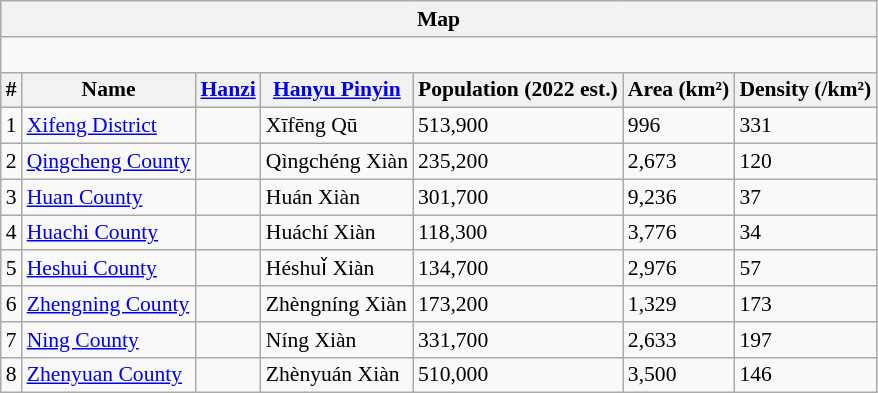<table class="wikitable"  style="font-size:90%;" align=center>
<tr>
<th colspan="7" align="center">Map</th>
</tr>
<tr>
<td colspan="7" align="center"><div><br> 









</div></td>
</tr>
<tr>
<th>#</th>
<th>Name</th>
<th><a href='#'>Hanzi</a></th>
<th><a href='#'>Hanyu Pinyin</a></th>
<th>Population (2022 est.)</th>
<th>Area (km²)</th>
<th>Density (/km²)</th>
</tr>
<tr --------->
<td>1</td>
<td><a href='#'>Xifeng District</a></td>
<td></td>
<td>Xīfēng Qū</td>
<td>513,900</td>
<td>996</td>
<td>331</td>
</tr>
<tr --------->
<td>2</td>
<td><a href='#'>Qingcheng County</a></td>
<td></td>
<td>Qìngchéng Xiàn</td>
<td>235,200</td>
<td>2,673</td>
<td>120</td>
</tr>
<tr --------->
<td>3</td>
<td><a href='#'>Huan County</a></td>
<td></td>
<td>Huán Xiàn</td>
<td>301,700</td>
<td>9,236</td>
<td>37</td>
</tr>
<tr --------->
<td>4</td>
<td><a href='#'>Huachi County</a></td>
<td></td>
<td>Huáchí Xiàn</td>
<td>118,300</td>
<td>3,776</td>
<td>34</td>
</tr>
<tr --------->
<td>5</td>
<td><a href='#'>Heshui County</a></td>
<td></td>
<td>Héshuǐ Xiàn</td>
<td>134,700</td>
<td>2,976</td>
<td>57</td>
</tr>
<tr --------->
<td>6</td>
<td><a href='#'>Zhengning County</a></td>
<td></td>
<td>Zhèngníng Xiàn</td>
<td>173,200</td>
<td>1,329</td>
<td>173</td>
</tr>
<tr --------->
<td>7</td>
<td><a href='#'>Ning County</a></td>
<td></td>
<td>Níng Xiàn</td>
<td>331,700</td>
<td>2,633</td>
<td>197</td>
</tr>
<tr --------->
<td>8</td>
<td><a href='#'>Zhenyuan County</a></td>
<td></td>
<td>Zhènyuán Xiàn</td>
<td>510,000</td>
<td>3,500</td>
<td>146</td>
</tr>
</table>
